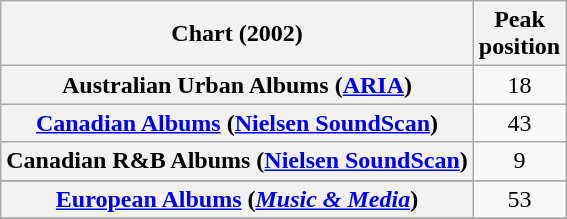<table class="wikitable sortable plainrowheaders" style="text-align:center">
<tr>
<th scope="col">Chart (2002)</th>
<th scope="col">Peak<br>position</th>
</tr>
<tr>
<th scope="row">Australian Urban Albums (<a href='#'>ARIA</a>)</th>
<td>18</td>
</tr>
<tr>
<th scope="row"><a href='#'>Canadian Albums</a> (<a href='#'>Nielsen SoundScan</a>)</th>
<td>43</td>
</tr>
<tr>
<th scope="row">Canadian R&B Albums (<a href='#'>Nielsen SoundScan</a>)</th>
<td style="text-align:center;">9</td>
</tr>
<tr>
</tr>
<tr>
<th scope="row"><a href='#'>European Albums</a> (<em><a href='#'>Music & Media</a></em>)</th>
<td>53</td>
</tr>
<tr>
</tr>
<tr>
</tr>
<tr>
</tr>
<tr>
</tr>
<tr>
</tr>
<tr>
</tr>
<tr>
</tr>
<tr>
</tr>
<tr>
</tr>
<tr>
</tr>
<tr>
</tr>
</table>
